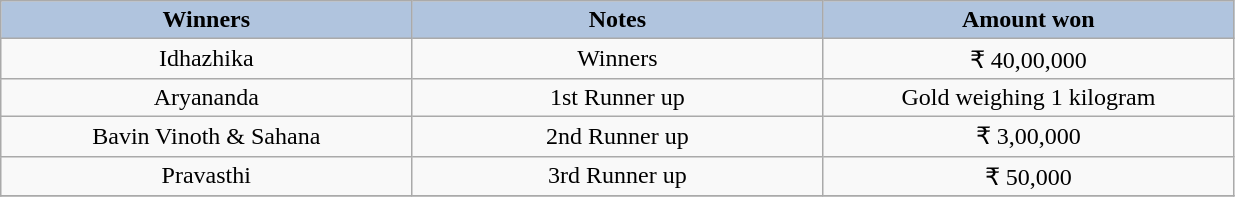<table class="wikitable" style="text-align:center;">
<tr>
<th style="width:200pt; background:LightSteelBlue;">Winners</th>
<th style="width:200pt; background:LightSteelBlue;">Notes</th>
<th style="width:200pt; background:LightSteelBlue;">Amount won</th>
</tr>
<tr>
<td>Idhazhika</td>
<td>Winners</td>
<td>₹ 40,00,000</td>
</tr>
<tr>
<td>Aryananda</td>
<td>1st Runner up</td>
<td>Gold weighing 1 kilogram</td>
</tr>
<tr>
<td>Bavin Vinoth & Sahana</td>
<td>2nd Runner up</td>
<td>₹ 3,00,000</td>
</tr>
<tr>
<td>Pravasthi</td>
<td>3rd Runner up</td>
<td>₹ 50,000</td>
</tr>
<tr>
</tr>
</table>
